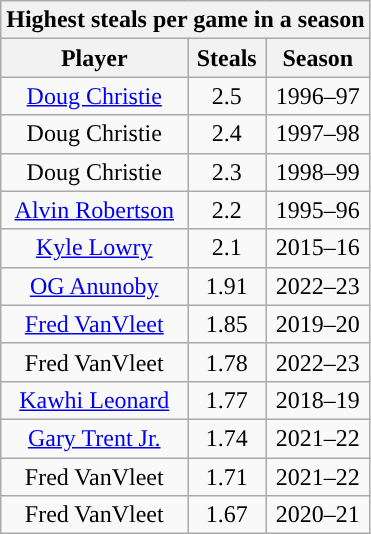<table class="wikitable" style="text-align:center">
<tr>
<th colspan="3">Highest steals per game in a season</th>
</tr>
<tr>
<th>Player</th>
<th>Steals</th>
<th>Season</th>
</tr>
<tr>
<td><a href='#'>Doug Christie</a></td>
<td>2.5</td>
<td>1996–97</td>
</tr>
<tr>
<td>Doug Christie</td>
<td>2.4</td>
<td>1997–98</td>
</tr>
<tr>
<td>Doug Christie</td>
<td>2.3</td>
<td>1998–99</td>
</tr>
<tr>
<td><a href='#'>Alvin Robertson</a></td>
<td>2.2</td>
<td>1995–96</td>
</tr>
<tr>
<td><a href='#'>Kyle Lowry</a></td>
<td>2.1</td>
<td>2015–16</td>
</tr>
<tr>
<td><a href='#'>OG Anunoby</a></td>
<td>1.91</td>
<td>2022–23</td>
</tr>
<tr>
<td><a href='#'>Fred VanVleet</a></td>
<td>1.85</td>
<td>2019–20</td>
</tr>
<tr>
<td>Fred VanVleet</td>
<td>1.78</td>
<td>2022–23</td>
</tr>
<tr>
<td><a href='#'>Kawhi Leonard</a></td>
<td>1.77</td>
<td>2018–19</td>
</tr>
<tr>
<td><a href='#'>Gary Trent Jr.</a></td>
<td>1.74</td>
<td>2021–22</td>
</tr>
<tr>
<td>Fred VanVleet</td>
<td>1.71</td>
<td>2021–22</td>
</tr>
<tr>
<td>Fred VanVleet</td>
<td>1.67</td>
<td>2020–21</td>
</tr>
</table>
